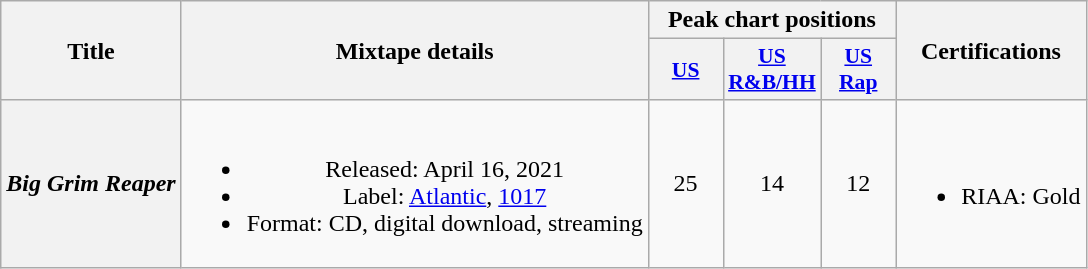<table class="wikitable plainrowheaders" style="text-align:center;">
<tr>
<th rowspan="2">Title</th>
<th rowspan="2">Mixtape details</th>
<th colspan="3">Peak chart positions</th>
<th rowspan="2">Certifications</th>
</tr>
<tr>
<th scope="col" style="width:3em;font-size:90%;"><a href='#'>US</a><br></th>
<th scope="col" style="width:3em;font-size:90%;"><a href='#'>US<br>R&B/HH</a><br></th>
<th scope="col" style="width:3em;font-size:90%;"><a href='#'>US<br>Rap</a><br></th>
</tr>
<tr>
<th scope="row"><em>Big Grim Reaper</em></th>
<td><br><ul><li>Released: April 16, 2021</li><li>Label: <a href='#'>Atlantic</a>, <a href='#'>1017</a></li><li>Format: CD, digital download, streaming</li></ul></td>
<td>25</td>
<td>14</td>
<td>12</td>
<td><br><ul><li>RIAA: Gold</li></ul></td>
</tr>
</table>
